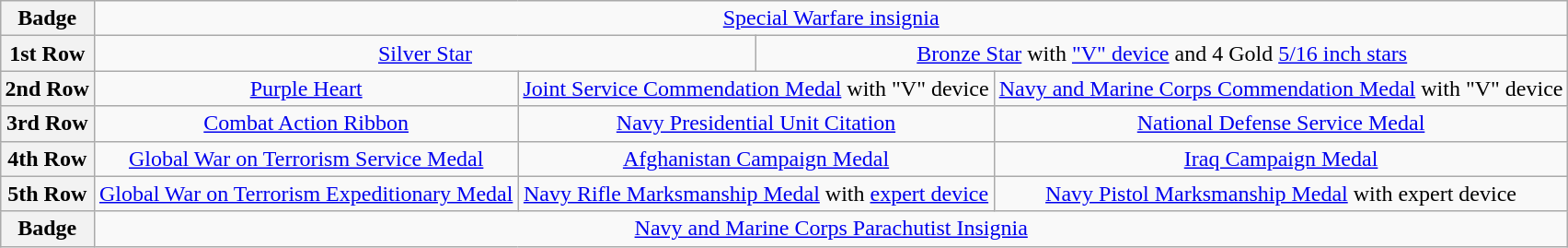<table style="margin: 1em auto; text-align: center;" class="wikitable">
<tr>
<th scope=row>Badge</th>
<td colspan="6" style="text-align:center;"><a href='#'>Special Warfare insignia</a></td>
</tr>
<tr>
<th scope=row>1st Row</th>
<td colspan="3"><a href='#'>Silver Star</a></td>
<td colspan="3"><a href='#'>Bronze Star</a> with <a href='#'>"V" device</a> and 4 Gold <a href='#'>5/16 inch stars</a></td>
</tr>
<tr>
<th scope=row>2nd Row</th>
<td colspan="2" style="text-align:center;"><a href='#'>Purple Heart</a></td>
<td colspan="2" style="text-align:center;"><a href='#'>Joint Service Commendation Medal</a> with "V" device</td>
<td colspan="2" style="text-align:center;"><a href='#'>Navy and Marine Corps Commendation Medal</a> with "V" device</td>
</tr>
<tr>
<th scope=row>3rd Row</th>
<td colspan="2" style="text-align:center;"><a href='#'>Combat Action Ribbon</a></td>
<td colspan="2" style="text-align:center;"><a href='#'>Navy Presidential Unit Citation</a></td>
<td colspan="2" style="text-align:center;"><a href='#'>National Defense Service Medal</a></td>
</tr>
<tr>
<th scope=row>4th Row</th>
<td colspan="2" style="text-align:center;"><a href='#'>Global War on Terrorism Service Medal</a></td>
<td colspan="2" style="text-align:center;"><a href='#'>Afghanistan Campaign Medal</a></td>
<td colspan="2" style="text-align:center;"><a href='#'>Iraq Campaign Medal</a></td>
</tr>
<tr>
<th scope=row>5th Row</th>
<td colspan="2" style="text-align:center;"><a href='#'>Global War on Terrorism Expeditionary Medal</a></td>
<td colspan="2" style="text-align:center;"><a href='#'>Navy Rifle Marksmanship Medal</a> with <a href='#'>expert device</a></td>
<td colspan="2" style="text-align:center;"><a href='#'>Navy Pistol Marksmanship Medal</a> with expert device</td>
</tr>
<tr>
<th scope=row>Badge</th>
<td colspan="6" style="text-align:center;"><a href='#'>Navy and Marine Corps Parachutist Insignia</a></td>
</tr>
</table>
